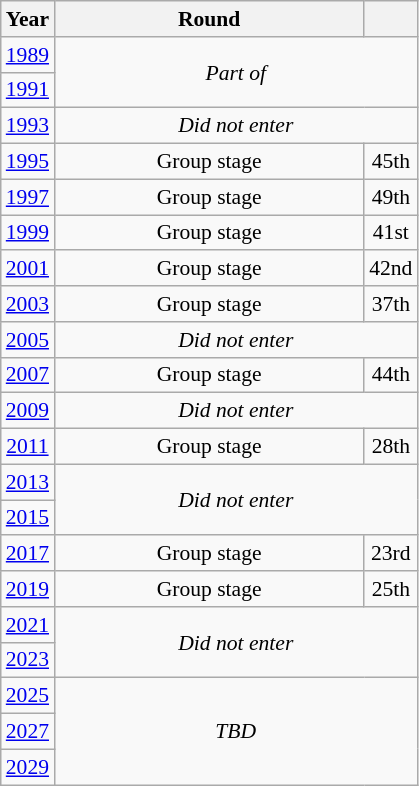<table class="wikitable" style="text-align: center; font-size:90%">
<tr>
<th>Year</th>
<th style="width:200px">Round</th>
<th></th>
</tr>
<tr>
<td><a href='#'>1989</a></td>
<td colspan="2" rowspan="2"><em>Part of </em></td>
</tr>
<tr>
<td><a href='#'>1991</a></td>
</tr>
<tr>
<td><a href='#'>1993</a></td>
<td colspan="2"><em>Did not enter</em></td>
</tr>
<tr>
<td><a href='#'>1995</a></td>
<td>Group stage</td>
<td>45th</td>
</tr>
<tr>
<td><a href='#'>1997</a></td>
<td>Group stage</td>
<td>49th</td>
</tr>
<tr>
<td><a href='#'>1999</a></td>
<td>Group stage</td>
<td>41st</td>
</tr>
<tr>
<td><a href='#'>2001</a></td>
<td>Group stage</td>
<td>42nd</td>
</tr>
<tr>
<td><a href='#'>2003</a></td>
<td>Group stage</td>
<td>37th</td>
</tr>
<tr>
<td><a href='#'>2005</a></td>
<td colspan="2"><em>Did not enter</em></td>
</tr>
<tr>
<td><a href='#'>2007</a></td>
<td>Group stage</td>
<td>44th</td>
</tr>
<tr>
<td><a href='#'>2009</a></td>
<td colspan="2"><em>Did not enter</em></td>
</tr>
<tr>
<td><a href='#'>2011</a></td>
<td>Group stage</td>
<td>28th</td>
</tr>
<tr>
<td><a href='#'>2013</a></td>
<td colspan="2" rowspan="2"><em>Did not enter</em></td>
</tr>
<tr>
<td><a href='#'>2015</a></td>
</tr>
<tr>
<td><a href='#'>2017</a></td>
<td>Group stage</td>
<td>23rd</td>
</tr>
<tr>
<td><a href='#'>2019</a></td>
<td>Group stage</td>
<td>25th</td>
</tr>
<tr>
<td><a href='#'>2021</a></td>
<td colspan="2" rowspan="2"><em>Did not enter</em></td>
</tr>
<tr>
<td><a href='#'>2023</a></td>
</tr>
<tr>
<td><a href='#'>2025</a></td>
<td colspan="2" rowspan="3"><em>TBD</em></td>
</tr>
<tr>
<td><a href='#'>2027</a></td>
</tr>
<tr>
<td><a href='#'>2029</a></td>
</tr>
</table>
